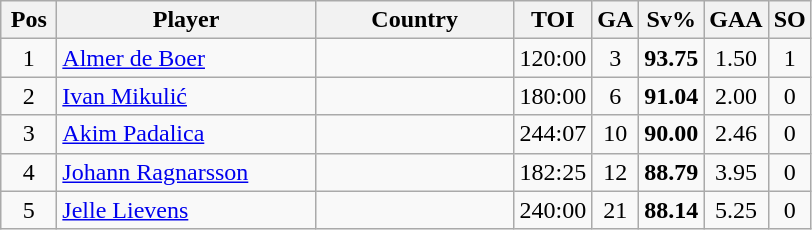<table class="wikitable sortable" style="text-align: center;">
<tr>
<th width=30>Pos</th>
<th width=165>Player</th>
<th width=125>Country</th>
<th width=20>TOI</th>
<th width=20>GA</th>
<th width=20>Sv%</th>
<th width=20>GAA</th>
<th width=20>SO</th>
</tr>
<tr>
<td>1</td>
<td align=left><a href='#'>Almer de Boer</a></td>
<td align=left></td>
<td>120:00</td>
<td>3</td>
<td><strong>93.75</strong></td>
<td>1.50</td>
<td>1</td>
</tr>
<tr>
<td>2</td>
<td align=left><a href='#'>Ivan Mikulić</a></td>
<td align=left></td>
<td>180:00</td>
<td>6</td>
<td><strong>91.04</strong></td>
<td>2.00</td>
<td>0</td>
</tr>
<tr>
<td>3</td>
<td align=left><a href='#'>Akim Padalica</a></td>
<td align=left></td>
<td>244:07</td>
<td>10</td>
<td><strong>90.00</strong></td>
<td>2.46</td>
<td>0</td>
</tr>
<tr>
<td>4</td>
<td align=left><a href='#'>Johann Ragnarsson</a></td>
<td align=left></td>
<td>182:25</td>
<td>12</td>
<td><strong>88.79</strong></td>
<td>3.95</td>
<td>0</td>
</tr>
<tr>
<td>5</td>
<td align=left><a href='#'>Jelle Lievens</a></td>
<td align=left></td>
<td>240:00</td>
<td>21</td>
<td><strong>88.14</strong></td>
<td>5.25</td>
<td>0</td>
</tr>
</table>
